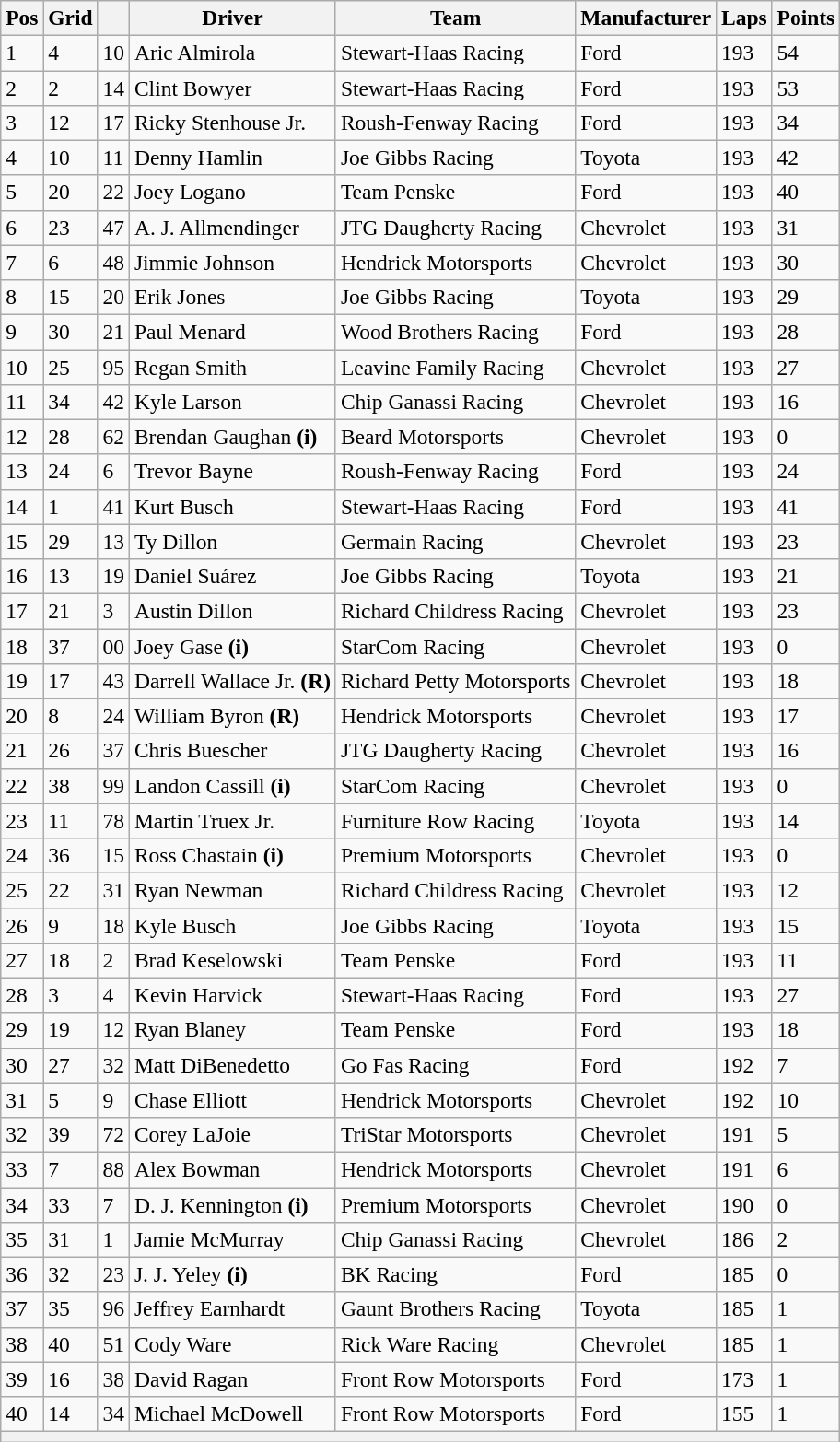<table class="wikitable" style="font-size:98%">
<tr>
<th>Pos</th>
<th>Grid</th>
<th></th>
<th>Driver</th>
<th>Team</th>
<th>Manufacturer</th>
<th>Laps</th>
<th>Points</th>
</tr>
<tr>
<td>1</td>
<td>4</td>
<td>10</td>
<td>Aric Almirola</td>
<td>Stewart-Haas Racing</td>
<td>Ford</td>
<td>193</td>
<td>54</td>
</tr>
<tr>
<td>2</td>
<td>2</td>
<td>14</td>
<td>Clint Bowyer</td>
<td>Stewart-Haas Racing</td>
<td>Ford</td>
<td>193</td>
<td>53</td>
</tr>
<tr>
<td>3</td>
<td>12</td>
<td>17</td>
<td>Ricky Stenhouse Jr.</td>
<td>Roush-Fenway Racing</td>
<td>Ford</td>
<td>193</td>
<td>34</td>
</tr>
<tr>
<td>4</td>
<td>10</td>
<td>11</td>
<td>Denny Hamlin</td>
<td>Joe Gibbs Racing</td>
<td>Toyota</td>
<td>193</td>
<td>42</td>
</tr>
<tr>
<td>5</td>
<td>20</td>
<td>22</td>
<td>Joey Logano</td>
<td>Team Penske</td>
<td>Ford</td>
<td>193</td>
<td>40</td>
</tr>
<tr>
<td>6</td>
<td>23</td>
<td>47</td>
<td>A. J. Allmendinger</td>
<td>JTG Daugherty Racing</td>
<td>Chevrolet</td>
<td>193</td>
<td>31</td>
</tr>
<tr>
<td>7</td>
<td>6</td>
<td>48</td>
<td>Jimmie Johnson</td>
<td>Hendrick Motorsports</td>
<td>Chevrolet</td>
<td>193</td>
<td>30</td>
</tr>
<tr>
<td>8</td>
<td>15</td>
<td>20</td>
<td>Erik Jones</td>
<td>Joe Gibbs Racing</td>
<td>Toyota</td>
<td>193</td>
<td>29</td>
</tr>
<tr>
<td>9</td>
<td>30</td>
<td>21</td>
<td>Paul Menard</td>
<td>Wood Brothers Racing</td>
<td>Ford</td>
<td>193</td>
<td>28</td>
</tr>
<tr>
<td>10</td>
<td>25</td>
<td>95</td>
<td>Regan Smith</td>
<td>Leavine Family Racing</td>
<td>Chevrolet</td>
<td>193</td>
<td>27</td>
</tr>
<tr>
<td>11</td>
<td>34</td>
<td>42</td>
<td>Kyle Larson</td>
<td>Chip Ganassi Racing</td>
<td>Chevrolet</td>
<td>193</td>
<td>16</td>
</tr>
<tr>
<td>12</td>
<td>28</td>
<td>62</td>
<td>Brendan Gaughan <strong>(i)</strong></td>
<td>Beard Motorsports</td>
<td>Chevrolet</td>
<td>193</td>
<td>0</td>
</tr>
<tr>
<td>13</td>
<td>24</td>
<td>6</td>
<td>Trevor Bayne</td>
<td>Roush-Fenway Racing</td>
<td>Ford</td>
<td>193</td>
<td>24</td>
</tr>
<tr>
<td>14</td>
<td>1</td>
<td>41</td>
<td>Kurt Busch</td>
<td>Stewart-Haas Racing</td>
<td>Ford</td>
<td>193</td>
<td>41</td>
</tr>
<tr>
<td>15</td>
<td>29</td>
<td>13</td>
<td>Ty Dillon</td>
<td>Germain Racing</td>
<td>Chevrolet</td>
<td>193</td>
<td>23</td>
</tr>
<tr>
<td>16</td>
<td>13</td>
<td>19</td>
<td>Daniel Suárez</td>
<td>Joe Gibbs Racing</td>
<td>Toyota</td>
<td>193</td>
<td>21</td>
</tr>
<tr>
<td>17</td>
<td>21</td>
<td>3</td>
<td>Austin Dillon</td>
<td>Richard Childress Racing</td>
<td>Chevrolet</td>
<td>193</td>
<td>23</td>
</tr>
<tr>
<td>18</td>
<td>37</td>
<td>00</td>
<td>Joey Gase <strong>(i)</strong></td>
<td>StarCom Racing</td>
<td>Chevrolet</td>
<td>193</td>
<td>0</td>
</tr>
<tr>
<td>19</td>
<td>17</td>
<td>43</td>
<td>Darrell Wallace Jr. <strong>(R)</strong></td>
<td>Richard Petty Motorsports</td>
<td>Chevrolet</td>
<td>193</td>
<td>18</td>
</tr>
<tr>
<td>20</td>
<td>8</td>
<td>24</td>
<td>William Byron <strong>(R)</strong></td>
<td>Hendrick Motorsports</td>
<td>Chevrolet</td>
<td>193</td>
<td>17</td>
</tr>
<tr>
<td>21</td>
<td>26</td>
<td>37</td>
<td>Chris Buescher</td>
<td>JTG Daugherty Racing</td>
<td>Chevrolet</td>
<td>193</td>
<td>16</td>
</tr>
<tr>
<td>22</td>
<td>38</td>
<td>99</td>
<td>Landon Cassill <strong>(i)</strong></td>
<td>StarCom Racing</td>
<td>Chevrolet</td>
<td>193</td>
<td>0</td>
</tr>
<tr>
<td>23</td>
<td>11</td>
<td>78</td>
<td>Martin Truex Jr.</td>
<td>Furniture Row Racing</td>
<td>Toyota</td>
<td>193</td>
<td>14</td>
</tr>
<tr>
<td>24</td>
<td>36</td>
<td>15</td>
<td>Ross Chastain <strong>(i)</strong></td>
<td>Premium Motorsports</td>
<td>Chevrolet</td>
<td>193</td>
<td>0</td>
</tr>
<tr>
<td>25</td>
<td>22</td>
<td>31</td>
<td>Ryan Newman</td>
<td>Richard Childress Racing</td>
<td>Chevrolet</td>
<td>193</td>
<td>12</td>
</tr>
<tr>
<td>26</td>
<td>9</td>
<td>18</td>
<td>Kyle Busch</td>
<td>Joe Gibbs Racing</td>
<td>Toyota</td>
<td>193</td>
<td>15</td>
</tr>
<tr>
<td>27</td>
<td>18</td>
<td>2</td>
<td>Brad Keselowski</td>
<td>Team Penske</td>
<td>Ford</td>
<td>193</td>
<td>11</td>
</tr>
<tr>
<td>28</td>
<td>3</td>
<td>4</td>
<td>Kevin Harvick</td>
<td>Stewart-Haas Racing</td>
<td>Ford</td>
<td>193</td>
<td>27</td>
</tr>
<tr>
<td>29</td>
<td>19</td>
<td>12</td>
<td>Ryan Blaney</td>
<td>Team Penske</td>
<td>Ford</td>
<td>193</td>
<td>18</td>
</tr>
<tr>
<td>30</td>
<td>27</td>
<td>32</td>
<td>Matt DiBenedetto</td>
<td>Go Fas Racing</td>
<td>Ford</td>
<td>192</td>
<td>7</td>
</tr>
<tr>
<td>31</td>
<td>5</td>
<td>9</td>
<td>Chase Elliott</td>
<td>Hendrick Motorsports</td>
<td>Chevrolet</td>
<td>192</td>
<td>10</td>
</tr>
<tr>
<td>32</td>
<td>39</td>
<td>72</td>
<td>Corey LaJoie</td>
<td>TriStar Motorsports</td>
<td>Chevrolet</td>
<td>191</td>
<td>5</td>
</tr>
<tr>
<td>33</td>
<td>7</td>
<td>88</td>
<td>Alex Bowman</td>
<td>Hendrick Motorsports</td>
<td>Chevrolet</td>
<td>191</td>
<td>6</td>
</tr>
<tr>
<td>34</td>
<td>33</td>
<td>7</td>
<td>D. J. Kennington <strong>(i)</strong></td>
<td>Premium Motorsports</td>
<td>Chevrolet</td>
<td>190</td>
<td>0</td>
</tr>
<tr>
<td>35</td>
<td>31</td>
<td>1</td>
<td>Jamie McMurray</td>
<td>Chip Ganassi Racing</td>
<td>Chevrolet</td>
<td>186</td>
<td>2</td>
</tr>
<tr>
<td>36</td>
<td>32</td>
<td>23</td>
<td>J. J. Yeley <strong>(i)</strong></td>
<td>BK Racing</td>
<td>Ford</td>
<td>185</td>
<td>0</td>
</tr>
<tr>
<td>37</td>
<td>35</td>
<td>96</td>
<td>Jeffrey Earnhardt</td>
<td>Gaunt Brothers Racing</td>
<td>Toyota</td>
<td>185</td>
<td>1</td>
</tr>
<tr>
<td>38</td>
<td>40</td>
<td>51</td>
<td>Cody Ware</td>
<td>Rick Ware Racing</td>
<td>Chevrolet</td>
<td>185</td>
<td>1</td>
</tr>
<tr>
<td>39</td>
<td>16</td>
<td>38</td>
<td>David Ragan</td>
<td>Front Row Motorsports</td>
<td>Ford</td>
<td>173</td>
<td>1</td>
</tr>
<tr>
<td>40</td>
<td>14</td>
<td>34</td>
<td>Michael McDowell</td>
<td>Front Row Motorsports</td>
<td>Ford</td>
<td>155</td>
<td>1</td>
</tr>
<tr>
<th colspan="8"></th>
</tr>
</table>
